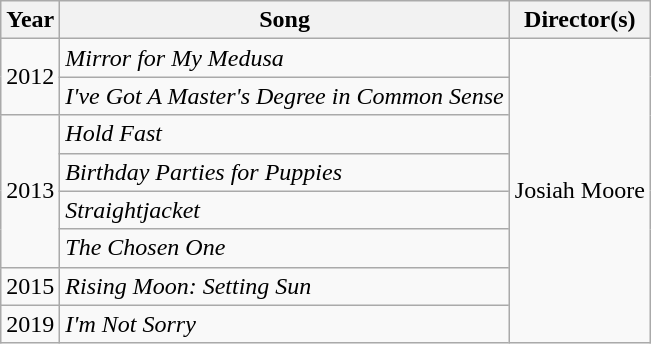<table class="wikitable">
<tr>
<th>Year</th>
<th>Song</th>
<th>Director(s)</th>
</tr>
<tr>
<td rowspan="2">2012</td>
<td><em>Mirror for My Medusa</em></td>
<td rowspan="8">Josiah Moore</td>
</tr>
<tr>
<td><em>I've Got A Master's Degree in Common Sense</em></td>
</tr>
<tr>
<td rowspan="4">2013</td>
<td><em>Hold Fast</em></td>
</tr>
<tr>
<td><em>Birthday Parties for Puppies</em></td>
</tr>
<tr>
<td><em>Straightjacket</em></td>
</tr>
<tr>
<td><em>The Chosen One</em></td>
</tr>
<tr>
<td rowspan="1">2015</td>
<td><em>Rising Moon: Setting Sun</em></td>
</tr>
<tr>
<td rowspan="1">2019</td>
<td><em>I'm Not Sorry</em></td>
</tr>
</table>
